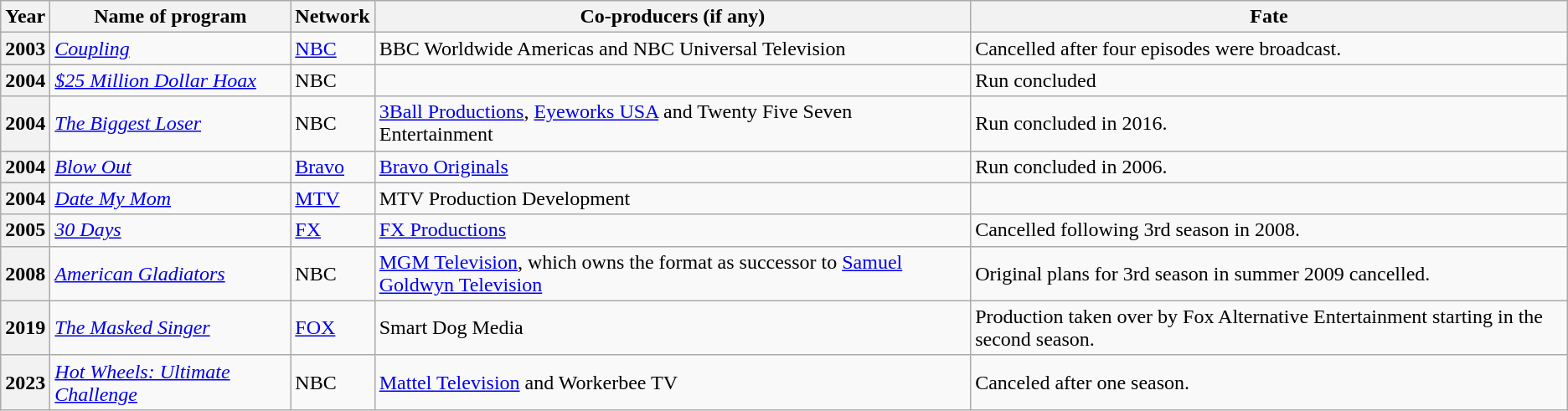<table class="wikitable plainrowheaders" border="1">
<tr>
<th scope="col">Year</th>
<th scope="col">Name of program</th>
<th scope="col">Network</th>
<th scope="col">Co-producers (if any)</th>
<th scope="col">Fate</th>
</tr>
<tr>
<th scope="row">2003</th>
<td><a href='#'><em>Coupling</em></a></td>
<td><a href='#'>NBC</a></td>
<td>BBC Worldwide Americas and NBC Universal Television</td>
<td>Cancelled after four episodes were broadcast.</td>
</tr>
<tr>
<th scope="row">2004</th>
<td><em><a href='#'>$25 Million Dollar Hoax</a></em></td>
<td>NBC</td>
<td></td>
<td>Run concluded</td>
</tr>
<tr>
<th scope="row">2004</th>
<td><a href='#'><em>The Biggest Loser</em></a></td>
<td>NBC</td>
<td><a href='#'>3Ball Productions</a>, <a href='#'>Eyeworks USA</a> and Twenty Five Seven Entertainment</td>
<td>Run concluded in 2016.</td>
</tr>
<tr>
<th scope="row">2004</th>
<td><a href='#'><em>Blow Out</em></a></td>
<td><a href='#'>Bravo</a></td>
<td><a href='#'>Bravo Originals</a></td>
<td>Run concluded in 2006.</td>
</tr>
<tr>
<th scope="row">2004</th>
<td><em><a href='#'>Date My Mom</a></em></td>
<td><a href='#'>MTV</a></td>
<td>MTV Production Development</td>
<td></td>
</tr>
<tr>
<th scope="row">2005</th>
<td><a href='#'><em>30 Days</em></a></td>
<td><a href='#'>FX</a></td>
<td><a href='#'>FX Productions</a></td>
<td>Cancelled following 3rd season in 2008.</td>
</tr>
<tr>
<th scope="row">2008</th>
<td><a href='#'><em>American Gladiators</em></a></td>
<td>NBC</td>
<td><a href='#'>MGM Television</a>, which owns the format as successor to <a href='#'>Samuel Goldwyn Television</a></td>
<td>Original plans for 3rd season in summer 2009 cancelled.</td>
</tr>
<tr>
<th scope="row">2019</th>
<td><a href='#'><em>The Masked Singer</em></a></td>
<td><a href='#'>FOX</a></td>
<td>Smart Dog Media</td>
<td>Production taken over by Fox Alternative Entertainment starting in the second season.</td>
</tr>
<tr>
<th scope="row">2023</th>
<td><em><a href='#'>Hot Wheels: Ultimate Challenge</a></em></td>
<td>NBC</td>
<td><a href='#'>Mattel Television</a> and Workerbee TV</td>
<td>Canceled after one season.</td>
</tr>
</table>
